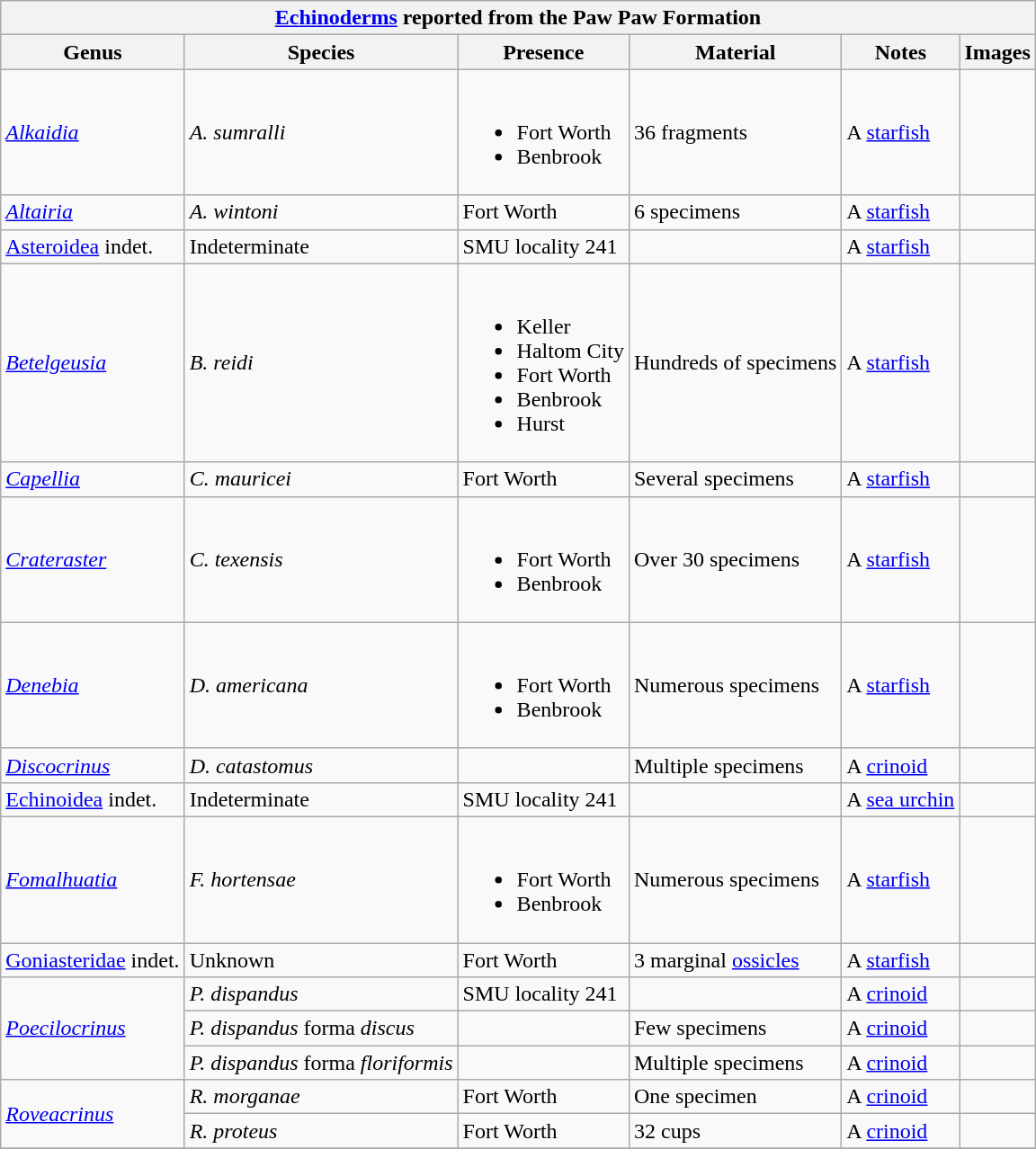<table class="wikitable" align="center">
<tr>
<th colspan="6" align="center"><strong><a href='#'>Echinoderms</a> reported from the Paw Paw Formation</strong></th>
</tr>
<tr>
<th>Genus</th>
<th>Species</th>
<th>Presence</th>
<th><strong>Material</strong></th>
<th>Notes</th>
<th>Images</th>
</tr>
<tr>
<td><em><a href='#'>Alkaidia</a></em></td>
<td><em>A. sumralli</em></td>
<td><br><ul><li>Fort Worth</li><li>Benbrook</li></ul></td>
<td>36 fragments</td>
<td>A <a href='#'>starfish</a></td>
<td></td>
</tr>
<tr>
<td><em><a href='#'>Altairia</a></em></td>
<td><em>A. wintoni</em></td>
<td>Fort Worth</td>
<td>6 specimens</td>
<td>A <a href='#'>starfish</a></td>
<td></td>
</tr>
<tr>
<td><a href='#'>Asteroidea</a> indet.</td>
<td>Indeterminate</td>
<td>SMU locality 241</td>
<td></td>
<td>A <a href='#'>starfish</a></td>
<td></td>
</tr>
<tr>
<td><em><a href='#'>Betelgeusia</a></em></td>
<td><em>B. reidi</em></td>
<td><br><ul><li>Keller</li><li>Haltom City</li><li>Fort Worth</li><li>Benbrook</li><li>Hurst</li></ul></td>
<td>Hundreds of specimens</td>
<td>A <a href='#'>starfish</a></td>
<td></td>
</tr>
<tr>
<td><em><a href='#'>Capellia</a></em></td>
<td><em>C. mauricei</em></td>
<td>Fort Worth</td>
<td>Several specimens</td>
<td>A <a href='#'>starfish</a></td>
<td></td>
</tr>
<tr>
<td><em><a href='#'>Crateraster</a></em></td>
<td><em>C. texensis</em></td>
<td><br><ul><li>Fort Worth</li><li>Benbrook</li></ul></td>
<td>Over 30 specimens</td>
<td>A <a href='#'>starfish</a></td>
<td></td>
</tr>
<tr>
<td><em><a href='#'>Denebia</a></em></td>
<td><em>D. americana</em></td>
<td><br><ul><li>Fort Worth</li><li>Benbrook</li></ul></td>
<td>Numerous specimens</td>
<td>A <a href='#'>starfish</a></td>
<td></td>
</tr>
<tr>
<td><em><a href='#'>Discocrinus</a></em></td>
<td><em>D. catastomus</em></td>
<td></td>
<td>Multiple specimens</td>
<td>A <a href='#'>crinoid</a></td>
<td></td>
</tr>
<tr>
<td><a href='#'>Echinoidea</a> indet.</td>
<td>Indeterminate</td>
<td>SMU locality 241</td>
<td></td>
<td>A <a href='#'>sea urchin</a></td>
<td></td>
</tr>
<tr>
<td><em><a href='#'>Fomalhuatia</a></em></td>
<td><em>F. hortensae</em></td>
<td><br><ul><li>Fort Worth</li><li>Benbrook</li></ul></td>
<td>Numerous specimens</td>
<td>A <a href='#'>starfish</a></td>
<td></td>
</tr>
<tr>
<td><a href='#'>Goniasteridae</a> indet.</td>
<td>Unknown</td>
<td>Fort Worth</td>
<td>3 marginal <a href='#'>ossicles</a></td>
<td>A <a href='#'>starfish</a></td>
<td></td>
</tr>
<tr>
<td rowspan="3"><em><a href='#'>Poecilocrinus</a></em></td>
<td><em>P. dispandus</em></td>
<td>SMU locality 241</td>
<td></td>
<td>A <a href='#'>crinoid</a></td>
<td></td>
</tr>
<tr>
<td><em>P.  dispandus</em> forma <em>discus</em></td>
<td></td>
<td>Few specimens</td>
<td>A <a href='#'>crinoid</a></td>
<td></td>
</tr>
<tr>
<td><em>P. dispandus</em> forma <em>floriformis</em></td>
<td></td>
<td>Multiple specimens</td>
<td>A <a href='#'>crinoid</a></td>
<td></td>
</tr>
<tr>
<td rowspan="2"><em><a href='#'>Roveacrinus</a></em></td>
<td><em>R. morganae</em></td>
<td>Fort Worth</td>
<td>One specimen</td>
<td>A <a href='#'>crinoid</a></td>
<td></td>
</tr>
<tr>
<td><em>R. proteus</em></td>
<td>Fort Worth</td>
<td>32 cups</td>
<td>A <a href='#'>crinoid</a></td>
<td></td>
</tr>
<tr>
</tr>
</table>
